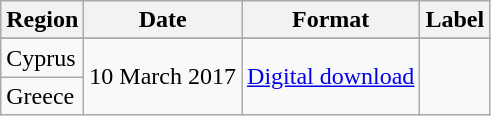<table class=wikitable>
<tr>
<th>Region</th>
<th>Date</th>
<th>Format</th>
<th>Label</th>
</tr>
<tr>
</tr>
<tr>
<td>Cyprus</td>
<td rowspan="2">10 March 2017</td>
<td rowspan="2"><a href='#'>Digital download</a></td>
<td rowspan="2"></td>
</tr>
<tr>
<td>Greece</td>
</tr>
</table>
